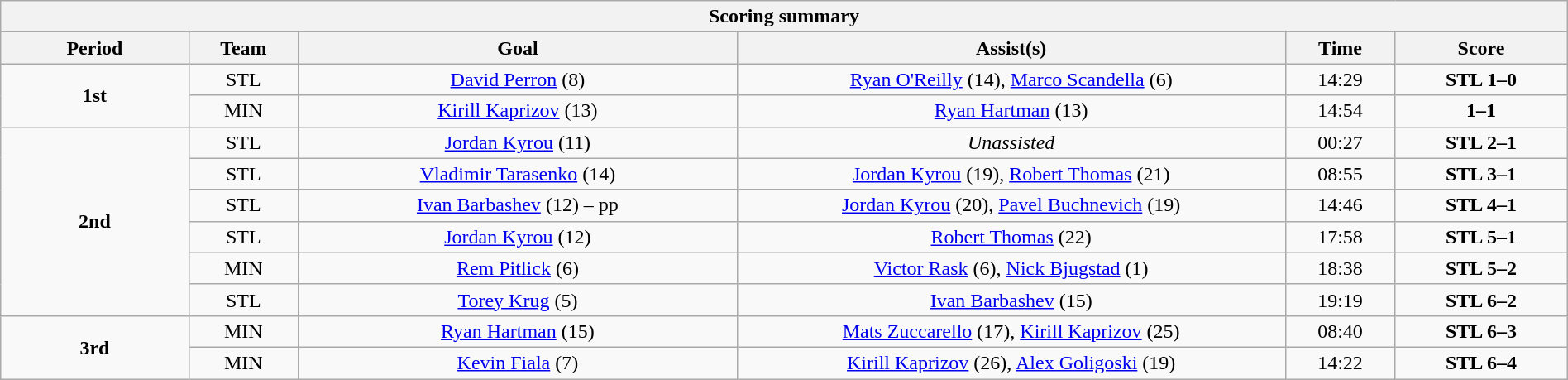<table style="width:100%;" class="wikitable">
<tr>
<th colspan=6>Scoring summary</th>
</tr>
<tr>
<th style="width:12%;">Period</th>
<th style="width:7%;">Team</th>
<th style="width:28%;">Goal</th>
<th style="width:35%;">Assist(s)</th>
<th style="width:7%;">Time</th>
<th style="width:11%;">Score</th>
</tr>
<tr style="text-align:center;">
<td style="text-align:center;" rowspan=2><strong>1st</strong></td>
<td align=center>STL</td>
<td><a href='#'>David Perron</a> (8)</td>
<td><a href='#'>Ryan O'Reilly</a> (14), <a href='#'>Marco Scandella</a> (6)</td>
<td align=center>14:29</td>
<td align=center><strong>STL 1–0</strong></td>
</tr>
<tr style="text-align:center;">
<td align=center>MIN</td>
<td><a href='#'>Kirill Kaprizov</a> (13)</td>
<td><a href='#'>Ryan Hartman</a> (13)</td>
<td align=center>14:54</td>
<td align=center><strong>1–1</strong></td>
</tr>
<tr style="text-align:center;">
<td style="text-align:center;" rowspan=6><strong>2nd</strong></td>
<td align=center>STL</td>
<td><a href='#'>Jordan Kyrou</a> (11)</td>
<td><em>Unassisted</em></td>
<td align=center>00:27</td>
<td align=center><strong>STL 2–1</strong></td>
</tr>
<tr style="text-align:center;">
<td align=center>STL</td>
<td><a href='#'>Vladimir Tarasenko</a> (14)</td>
<td><a href='#'>Jordan Kyrou</a> (19), <a href='#'>Robert Thomas</a> (21)</td>
<td align=center>08:55</td>
<td align=center><strong>STL 3–1</strong></td>
</tr>
<tr style="text-align:center;">
<td align=center>STL</td>
<td><a href='#'>Ivan Barbashev</a> (12) – pp</td>
<td><a href='#'>Jordan Kyrou</a> (20), <a href='#'>Pavel Buchnevich</a> (19)</td>
<td align=center>14:46</td>
<td align=center><strong>STL 4–1</strong></td>
</tr>
<tr style="text-align:center;">
<td align=center>STL</td>
<td><a href='#'>Jordan Kyrou</a> (12)</td>
<td><a href='#'>Robert Thomas</a> (22)</td>
<td align=center>17:58</td>
<td align=center><strong>STL 5–1</strong></td>
</tr>
<tr style="text-align:center;">
<td align=center>MIN</td>
<td><a href='#'>Rem Pitlick</a> (6)</td>
<td><a href='#'>Victor Rask</a> (6), <a href='#'>Nick Bjugstad</a> (1)</td>
<td align=center>18:38</td>
<td align=center><strong>STL 5–2</strong></td>
</tr>
<tr style="text-align:center;">
<td align=center>STL</td>
<td><a href='#'>Torey Krug</a> (5)</td>
<td><a href='#'>Ivan Barbashev</a> (15)</td>
<td align=center>19:19</td>
<td align=center><strong>STL 6–2</strong></td>
</tr>
<tr style="text-align:center;">
<td style="text-align:center;" rowspan=2><strong>3rd</strong></td>
<td align=center>MIN</td>
<td><a href='#'>Ryan Hartman</a> (15)</td>
<td><a href='#'>Mats Zuccarello</a> (17), <a href='#'>Kirill Kaprizov</a> (25)</td>
<td align=center>08:40</td>
<td align=center><strong>STL 6–3</strong></td>
</tr>
<tr style="text-align:center;">
<td align=center>MIN</td>
<td><a href='#'>Kevin Fiala</a> (7)</td>
<td><a href='#'>Kirill Kaprizov</a> (26), <a href='#'>Alex Goligoski</a> (19)</td>
<td align=center>14:22</td>
<td align=center><strong>STL 6–4</strong></td>
</tr>
</table>
